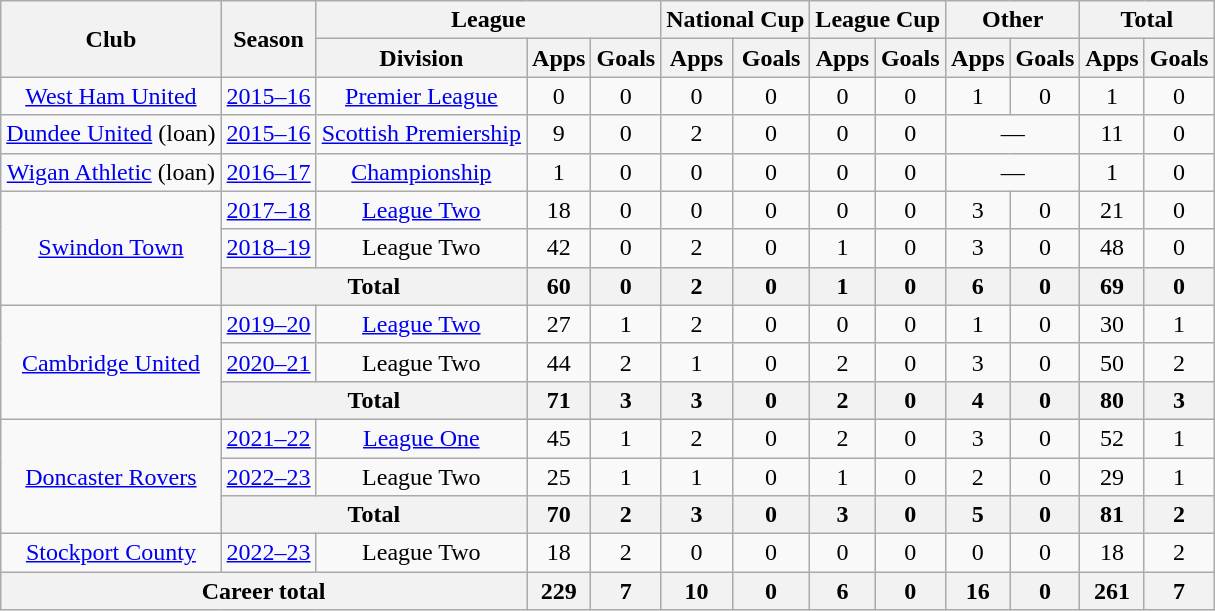<table class="wikitable" style="text-align: center;">
<tr>
<th rowspan="2">Club</th>
<th rowspan="2">Season</th>
<th colspan="3">League</th>
<th colspan="2">National Cup</th>
<th colspan="2">League Cup</th>
<th colspan="2">Other</th>
<th colspan="2">Total</th>
</tr>
<tr>
<th>Division</th>
<th>Apps</th>
<th>Goals</th>
<th>Apps</th>
<th>Goals</th>
<th>Apps</th>
<th>Goals</th>
<th>Apps</th>
<th>Goals</th>
<th>Apps</th>
<th>Goals</th>
</tr>
<tr>
<td rowspan="1" valign="center"><a href='#'>West Ham United</a></td>
<td><a href='#'>2015–16</a></td>
<td><a href='#'>Premier League</a></td>
<td>0</td>
<td>0</td>
<td>0</td>
<td>0</td>
<td>0</td>
<td>0</td>
<td>1</td>
<td>0</td>
<td>1</td>
<td>0</td>
</tr>
<tr>
<td rowspan="1" valign="center"><a href='#'>Dundee United</a> (loan)</td>
<td><a href='#'>2015–16</a></td>
<td><a href='#'>Scottish Premiership</a></td>
<td>9</td>
<td>0</td>
<td>2</td>
<td>0</td>
<td>0</td>
<td>0</td>
<td colspan="2">—</td>
<td>11</td>
<td>0</td>
</tr>
<tr>
<td rowspan="1" valign="center"><a href='#'>Wigan Athletic</a> (loan)</td>
<td><a href='#'>2016–17</a></td>
<td><a href='#'>Championship</a></td>
<td>1</td>
<td>0</td>
<td>0</td>
<td>0</td>
<td>0</td>
<td>0</td>
<td colspan="2">—</td>
<td>1</td>
<td>0</td>
</tr>
<tr>
<td rowspan="3" valign="center"><a href='#'>Swindon Town</a></td>
<td><a href='#'>2017–18</a></td>
<td><a href='#'>League Two</a></td>
<td>18</td>
<td>0</td>
<td>0</td>
<td>0</td>
<td>0</td>
<td>0</td>
<td>3</td>
<td>0</td>
<td>21</td>
<td>0</td>
</tr>
<tr>
<td><a href='#'>2018–19</a></td>
<td>League Two</td>
<td>42</td>
<td>0</td>
<td>2</td>
<td>0</td>
<td>1</td>
<td>0</td>
<td>3</td>
<td>0</td>
<td>48</td>
<td>0</td>
</tr>
<tr>
<th colspan="2">Total</th>
<th>60</th>
<th>0</th>
<th>2</th>
<th>0</th>
<th>1</th>
<th>0</th>
<th>6</th>
<th>0</th>
<th>69</th>
<th>0</th>
</tr>
<tr>
<td rowspan="3" valign="center"><a href='#'>Cambridge United</a></td>
<td><a href='#'>2019–20</a></td>
<td><a href='#'>League Two</a></td>
<td>27</td>
<td>1</td>
<td>2</td>
<td>0</td>
<td>0</td>
<td>0</td>
<td>1</td>
<td>0</td>
<td>30</td>
<td>1</td>
</tr>
<tr>
<td><a href='#'>2020–21</a></td>
<td>League Two</td>
<td>44</td>
<td>2</td>
<td>1</td>
<td>0</td>
<td>2</td>
<td>0</td>
<td>3</td>
<td>0</td>
<td>50</td>
<td>2</td>
</tr>
<tr>
<th colspan="2">Total</th>
<th>71</th>
<th>3</th>
<th>3</th>
<th>0</th>
<th>2</th>
<th>0</th>
<th>4</th>
<th>0</th>
<th>80</th>
<th>3</th>
</tr>
<tr>
<td rowspan="3" valign="center"><a href='#'>Doncaster Rovers</a></td>
<td><a href='#'>2021–22</a></td>
<td><a href='#'>League One</a></td>
<td>45</td>
<td>1</td>
<td>2</td>
<td>0</td>
<td>2</td>
<td>0</td>
<td>3</td>
<td>0</td>
<td>52</td>
<td>1</td>
</tr>
<tr>
<td><a href='#'>2022–23</a></td>
<td>League Two</td>
<td>25</td>
<td>1</td>
<td>1</td>
<td>0</td>
<td>1</td>
<td>0</td>
<td>2</td>
<td>0</td>
<td>29</td>
<td>1</td>
</tr>
<tr>
<th colspan="2">Total</th>
<th>70</th>
<th>2</th>
<th>3</th>
<th>0</th>
<th>3</th>
<th>0</th>
<th>5</th>
<th>0</th>
<th>81</th>
<th>2</th>
</tr>
<tr>
<td><a href='#'>Stockport County</a></td>
<td><a href='#'>2022–23</a></td>
<td>League Two</td>
<td>18</td>
<td>2</td>
<td>0</td>
<td>0</td>
<td>0</td>
<td>0</td>
<td>0</td>
<td>0</td>
<td>18</td>
<td>2</td>
</tr>
<tr>
<th colspan="3">Career total</th>
<th>229</th>
<th>7</th>
<th>10</th>
<th>0</th>
<th>6</th>
<th>0</th>
<th>16</th>
<th>0</th>
<th>261</th>
<th>7</th>
</tr>
</table>
